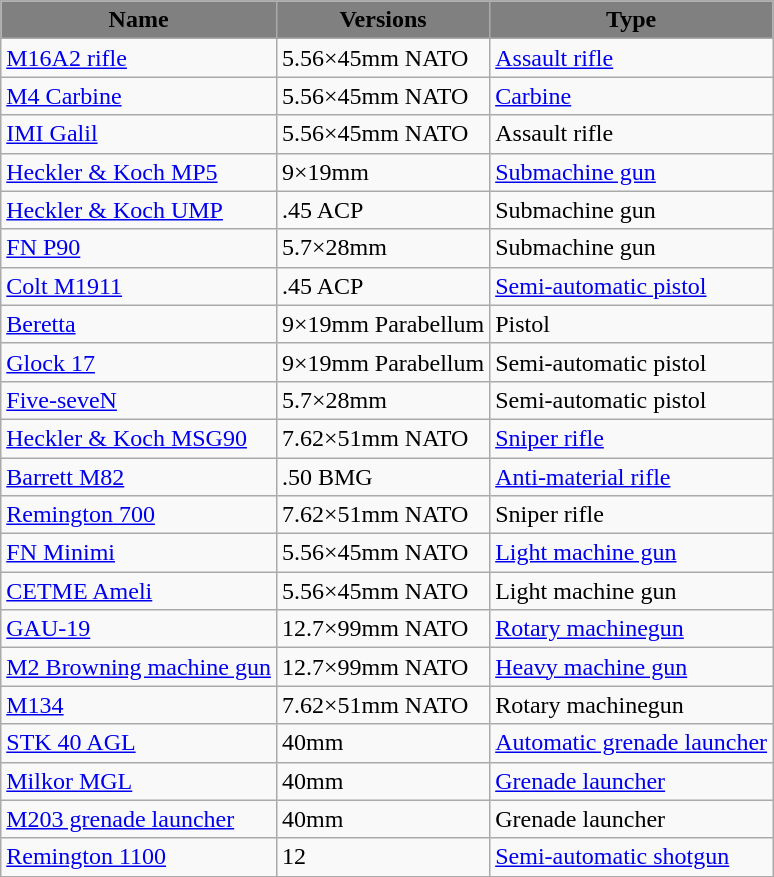<table class="wikitable">
<tr>
<th style="color: #000000; background-color: grey;">Name</th>
<th style="color: #000000; background-color: grey;">Versions</th>
<th style="color: #000000; background-color: grey;">Type</th>
</tr>
<tr>
<td><a href='#'>M16A2 rifle</a></td>
<td>5.56×45mm NATO</td>
<td><a href='#'>Assault rifle</a></td>
</tr>
<tr>
<td><a href='#'>M4 Carbine</a></td>
<td>5.56×45mm NATO</td>
<td><a href='#'>Carbine</a></td>
</tr>
<tr>
<td><a href='#'>IMI Galil</a></td>
<td>5.56×45mm NATO</td>
<td>Assault rifle</td>
</tr>
<tr>
<td><a href='#'>Heckler & Koch MP5</a></td>
<td>9×19mm</td>
<td><a href='#'>Submachine gun</a></td>
</tr>
<tr>
<td><a href='#'>Heckler & Koch UMP</a></td>
<td>.45 ACP</td>
<td>Submachine gun</td>
</tr>
<tr>
<td><a href='#'>FN P90</a></td>
<td>5.7×28mm</td>
<td>Submachine gun</td>
</tr>
<tr>
<td><a href='#'>Colt M1911</a></td>
<td>.45 ACP</td>
<td><a href='#'>Semi-automatic pistol</a></td>
</tr>
<tr>
<td><a href='#'>Beretta</a></td>
<td>9×19mm Parabellum</td>
<td>Pistol</td>
</tr>
<tr>
<td><a href='#'>Glock 17</a></td>
<td>9×19mm Parabellum</td>
<td>Semi-automatic pistol</td>
</tr>
<tr>
<td><a href='#'>Five-seveN</a></td>
<td>5.7×28mm</td>
<td>Semi-automatic pistol</td>
</tr>
<tr>
<td><a href='#'>Heckler & Koch MSG90</a></td>
<td>7.62×51mm NATO</td>
<td><a href='#'>Sniper rifle</a></td>
</tr>
<tr>
<td><a href='#'>Barrett M82</a></td>
<td>.50 BMG</td>
<td><a href='#'>Anti-material rifle</a></td>
</tr>
<tr>
<td><a href='#'>Remington 700</a></td>
<td>7.62×51mm NATO</td>
<td>Sniper rifle</td>
</tr>
<tr>
<td><a href='#'>FN Minimi</a></td>
<td>5.56×45mm NATO</td>
<td><a href='#'>Light machine gun</a></td>
</tr>
<tr>
<td><a href='#'>CETME Ameli</a></td>
<td>5.56×45mm NATO</td>
<td>Light machine gun</td>
</tr>
<tr>
<td><a href='#'>GAU-19</a></td>
<td>12.7×99mm NATO</td>
<td><a href='#'>Rotary machinegun</a></td>
</tr>
<tr>
<td><a href='#'>M2 Browning machine gun</a></td>
<td>12.7×99mm NATO</td>
<td><a href='#'>Heavy machine gun</a></td>
</tr>
<tr>
<td><a href='#'>M134</a></td>
<td>7.62×51mm NATO</td>
<td>Rotary machinegun</td>
</tr>
<tr>
<td><a href='#'>STK 40 AGL</a></td>
<td>40mm</td>
<td><a href='#'>Automatic grenade launcher</a></td>
</tr>
<tr>
<td><a href='#'>Milkor MGL</a></td>
<td>40mm</td>
<td><a href='#'>Grenade launcher</a></td>
</tr>
<tr>
<td><a href='#'>M203 grenade launcher</a></td>
<td>40mm</td>
<td>Grenade launcher</td>
</tr>
<tr>
<td><a href='#'>Remington 1100</a></td>
<td>12</td>
<td><a href='#'>Semi-automatic shotgun</a></td>
</tr>
<tr>
</tr>
</table>
